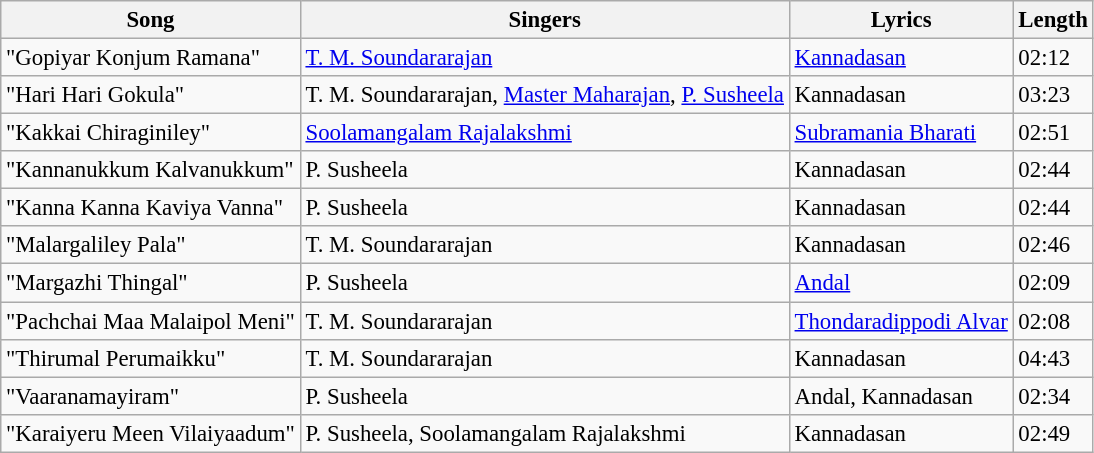<table class="wikitable" style="font-size:95%;">
<tr>
<th>Song</th>
<th>Singers</th>
<th>Lyrics</th>
<th>Length</th>
</tr>
<tr>
<td>"Gopiyar Konjum Ramana"</td>
<td><a href='#'>T. M. Soundararajan</a></td>
<td><a href='#'>Kannadasan</a></td>
<td>02:12</td>
</tr>
<tr>
<td>"Hari Hari Gokula"</td>
<td>T. M. Soundararajan, <a href='#'>Master Maharajan</a>, <a href='#'>P. Susheela</a></td>
<td>Kannadasan</td>
<td>03:23</td>
</tr>
<tr>
<td>"Kakkai Chiraginiley"</td>
<td><a href='#'>Soolamangalam Rajalakshmi</a></td>
<td><a href='#'>Subramania Bharati</a></td>
<td>02:51</td>
</tr>
<tr>
<td>"Kannanukkum Kalvanukkum"</td>
<td>P. Susheela</td>
<td>Kannadasan</td>
<td>02:44</td>
</tr>
<tr>
<td>"Kanna Kanna Kaviya Vanna"</td>
<td>P. Susheela</td>
<td>Kannadasan</td>
<td>02:44</td>
</tr>
<tr>
<td>"Malargaliley Pala"</td>
<td>T. M. Soundararajan</td>
<td>Kannadasan</td>
<td>02:46</td>
</tr>
<tr>
<td>"Margazhi Thingal"</td>
<td>P. Susheela</td>
<td><a href='#'>Andal</a></td>
<td>02:09</td>
</tr>
<tr>
<td>"Pachchai Maa Malaipol Meni"</td>
<td>T. M. Soundararajan</td>
<td><a href='#'>Thondaradippodi Alvar</a></td>
<td>02:08</td>
</tr>
<tr>
<td>"Thirumal Perumaikku"</td>
<td>T. M. Soundararajan</td>
<td>Kannadasan</td>
<td>04:43</td>
</tr>
<tr>
<td>"Vaaranamayiram"</td>
<td>P. Susheela</td>
<td>Andal, Kannadasan</td>
<td>02:34</td>
</tr>
<tr>
<td>"Karaiyeru Meen Vilaiyaadum"</td>
<td>P. Susheela, Soolamangalam Rajalakshmi</td>
<td>Kannadasan</td>
<td>02:49</td>
</tr>
</table>
